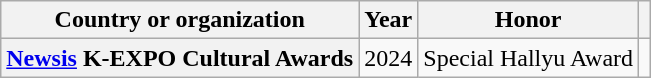<table class="wikitable plainrowheaders">
<tr>
<th scope="col">Country or organization</th>
<th scope="col">Year</th>
<th scope="col">Honor</th>
<th scope="col" class="unsortable"></th>
</tr>
<tr>
<th scope="row"><a href='#'>Newsis</a> K-EXPO Cultural Awards</th>
<td style="text-align:center">2024</td>
<td>Special Hallyu Award</td>
<td style="text-align:center"></td>
</tr>
</table>
